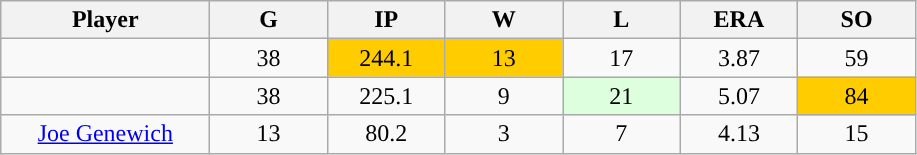<table class="wikitable sortable">
<tr>
<th bgcolor="#DDDDFF" width="16%">Player</th>
<th bgcolor="#DDDDFF" width="9%">G</th>
<th bgcolor="#DDDDFF" width="9%">IP</th>
<th bgcolor="#DDDDFF" width="9%">W</th>
<th bgcolor="#DDDDFF" width="9%">L</th>
<th bgcolor="#DDDDFF" width="9%">ERA</th>
<th bgcolor="#DDDDFF" width="9%">SO</th>
</tr>
<tr align="center">
<td></td>
<td>38</td>
<td style="background:#fc0;">244.1</td>
<td style="background:#fc0;">13</td>
<td>17</td>
<td>3.87</td>
<td>59</td>
</tr>
<tr align="center">
<td></td>
<td>38</td>
<td>225.1</td>
<td>9</td>
<td style="background:#DDFFDD;">21</td>
<td>5.07</td>
<td style="background:#fc0;">84</td>
</tr>
<tr align="center">
<td><a href='#'>Joe Genewich</a></td>
<td>13</td>
<td>80.2</td>
<td>3</td>
<td>7</td>
<td>4.13</td>
<td>15</td>
</tr>
</table>
